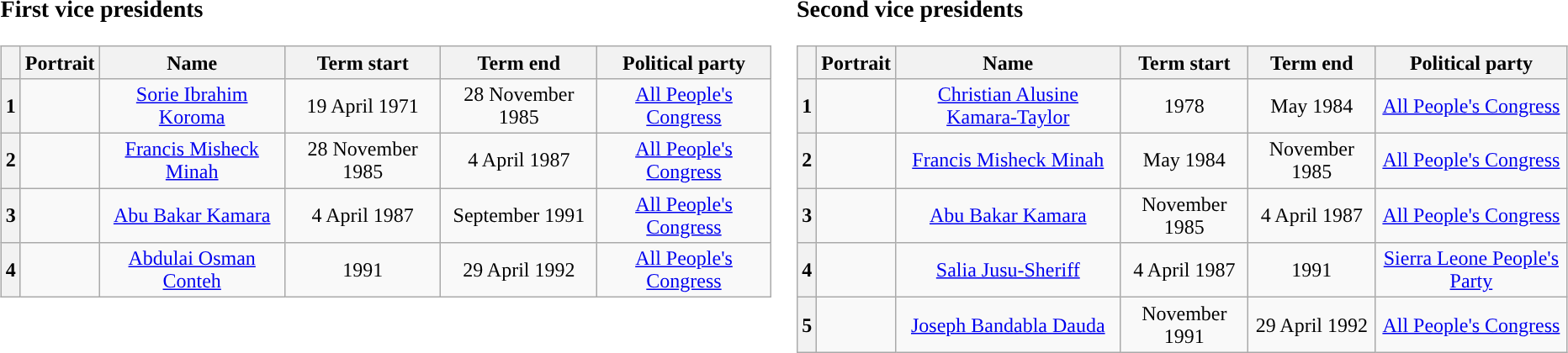<table width=100% |>
<tr>
<td width=50% valign=top><br><h3>First vice presidents</h3><table class="wikitable" style="text-align:center">
<tr>
<th></th>
<th>Portrait</th>
<th>Name<br></th>
<th>Term start</th>
<th>Term end</th>
<th>Political party</th>
</tr>
<tr>
<th style="background-color:">1</th>
<td></td>
<td><a href='#'>Sorie Ibrahim Koroma</a><br></td>
<td>19 April 1971</td>
<td>28 November 1985</td>
<td><a href='#'>All People's Congress</a></td>
</tr>
<tr>
<th style="background-color:">2</th>
<td></td>
<td><a href='#'>Francis Misheck Minah</a><br></td>
<td>28 November 1985</td>
<td>4 April 1987</td>
<td><a href='#'>All People's Congress</a></td>
</tr>
<tr>
<th style="background-color:">3</th>
<td></td>
<td><a href='#'>Abu Bakar Kamara</a><br></td>
<td>4 April 1987</td>
<td>September 1991</td>
<td><a href='#'>All People's Congress</a></td>
</tr>
<tr>
<th style="background-color:">4</th>
<td></td>
<td><a href='#'>Abdulai Osman Conteh</a><br></td>
<td>1991</td>
<td>29 April 1992</td>
<td><a href='#'>All People's Congress</a></td>
</tr>
</table>
</td>
<td width=50% valign=top><br><h3>Second vice presidents</h3><table class="wikitable" style="text-align:center">
<tr>
<th></th>
<th>Portrait</th>
<th>Name<br></th>
<th>Term start</th>
<th>Term end</th>
<th>Political party</th>
</tr>
<tr>
<th style="background-color:">1</th>
<td></td>
<td><a href='#'>Christian Alusine Kamara-Taylor</a><br></td>
<td>1978</td>
<td>May 1984</td>
<td><a href='#'>All People's Congress</a></td>
</tr>
<tr>
<th style="background-color:">2</th>
<td></td>
<td><a href='#'>Francis Misheck Minah</a><br></td>
<td>May 1984</td>
<td>November 1985</td>
<td><a href='#'>All People's Congress</a></td>
</tr>
<tr>
<th style="background-color:">3</th>
<td></td>
<td><a href='#'>Abu Bakar Kamara</a><br></td>
<td>November 1985</td>
<td>4 April 1987</td>
<td><a href='#'>All People's Congress</a></td>
</tr>
<tr>
<th style="background-color:">4</th>
<td></td>
<td><a href='#'>Salia Jusu-Sheriff</a><br></td>
<td>4 April 1987</td>
<td>1991</td>
<td><a href='#'>Sierra Leone People's Party</a></td>
</tr>
<tr>
<th style="background-color:">5</th>
<td></td>
<td><a href='#'>Joseph Bandabla Dauda</a><br></td>
<td>November 1991</td>
<td>29 April 1992</td>
<td><a href='#'>All People's Congress</a></td>
</tr>
</table>
</td>
</tr>
</table>
